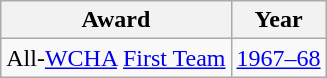<table class="wikitable">
<tr>
<th>Award</th>
<th>Year</th>
</tr>
<tr>
<td>All-<a href='#'>WCHA</a> <a href='#'>First Team</a></td>
<td><a href='#'>1967–68</a></td>
</tr>
</table>
